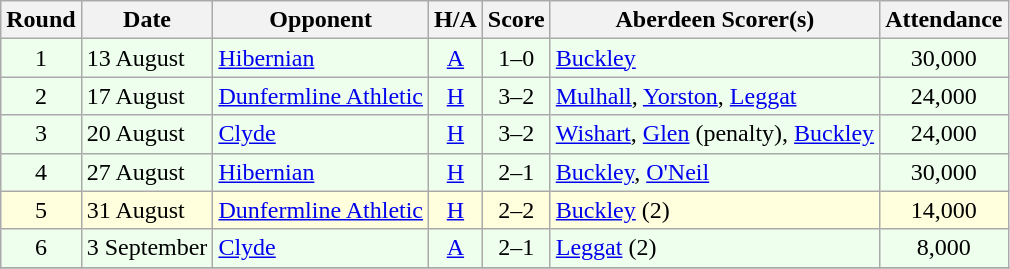<table class="wikitable" style="text-align:center">
<tr>
<th>Round</th>
<th>Date</th>
<th>Opponent</th>
<th>H/A</th>
<th>Score</th>
<th>Aberdeen Scorer(s)</th>
<th>Attendance</th>
</tr>
<tr bgcolor=#EEFFEE>
<td>1</td>
<td align=left>13 August</td>
<td align=left><a href='#'>Hibernian</a></td>
<td><a href='#'>A</a></td>
<td>1–0</td>
<td align=left><a href='#'>Buckley</a></td>
<td>30,000</td>
</tr>
<tr bgcolor=#EEFFEE>
<td>2</td>
<td align=left>17 August</td>
<td align=left><a href='#'>Dunfermline Athletic</a></td>
<td><a href='#'>H</a></td>
<td>3–2</td>
<td align=left><a href='#'>Mulhall</a>, <a href='#'>Yorston</a>, <a href='#'>Leggat</a></td>
<td>24,000</td>
</tr>
<tr bgcolor=#EEFFEE>
<td>3</td>
<td align=left>20 August</td>
<td align=left><a href='#'>Clyde</a></td>
<td><a href='#'>H</a></td>
<td>3–2</td>
<td align=left><a href='#'>Wishart</a>, <a href='#'>Glen</a> (penalty), <a href='#'>Buckley</a></td>
<td>24,000</td>
</tr>
<tr bgcolor=#EEFFEE>
<td>4</td>
<td align=left>27 August</td>
<td align=left><a href='#'>Hibernian</a></td>
<td><a href='#'>H</a></td>
<td>2–1</td>
<td align=left><a href='#'>Buckley</a>, <a href='#'>O'Neil</a></td>
<td>30,000</td>
</tr>
<tr bgcolor=#FFFFDD>
<td>5</td>
<td align=left>31 August</td>
<td align=left><a href='#'>Dunfermline Athletic</a></td>
<td><a href='#'>H</a></td>
<td>2–2</td>
<td align=left><a href='#'>Buckley</a> (2)</td>
<td>14,000</td>
</tr>
<tr bgcolor=#EEFFEE>
<td>6</td>
<td align=left>3 September</td>
<td align=left><a href='#'>Clyde</a></td>
<td><a href='#'>A</a></td>
<td>2–1</td>
<td align=left><a href='#'>Leggat</a> (2)</td>
<td>8,000</td>
</tr>
<tr>
</tr>
</table>
